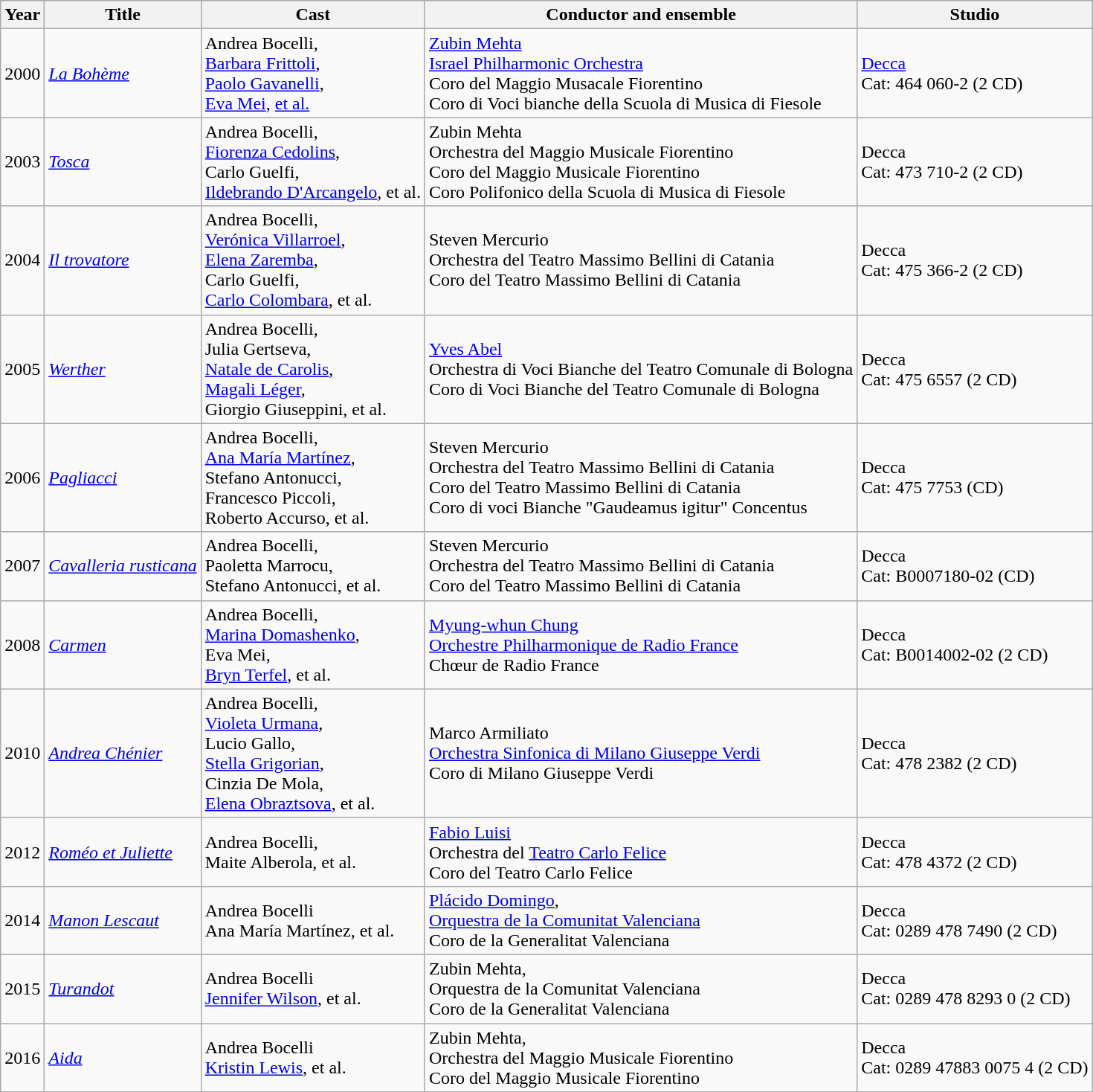<table class="wikitable">
<tr>
<th>Year</th>
<th>Title</th>
<th>Cast</th>
<th>Conductor and ensemble</th>
<th>Studio</th>
</tr>
<tr>
<td>2000</td>
<td><em><a href='#'>La Bohème</a></em></td>
<td>Andrea Bocelli,<br><a href='#'>Barbara Frittoli</a>,<br><a href='#'>Paolo Gavanelli</a>,<br><a href='#'>Eva Mei</a>, <a href='#'>et al.</a></td>
<td><a href='#'>Zubin Mehta</a><br><a href='#'>Israel Philharmonic Orchestra</a><br>Coro del Maggio Musacale Fiorentino<br>Coro di Voci bianche della Scuola di Musica di Fiesole</td>
<td><a href='#'>Decca</a><br>Cat: 464 060-2 (2 CD)</td>
</tr>
<tr>
<td>2003</td>
<td><em><a href='#'>Tosca</a></em></td>
<td>Andrea Bocelli,<br><a href='#'>Fiorenza Cedolins</a>,<br>Carlo Guelfi,<br><a href='#'>Ildebrando D'Arcangelo</a>, et al.</td>
<td>Zubin Mehta<br>Orchestra del Maggio Musicale Fiorentino<br>Coro del Maggio Musicale Fiorentino<br>Coro Polifonico della Scuola di Musica di Fiesole</td>
<td>Decca<br>Cat: 473 710-2 (2 CD)</td>
</tr>
<tr>
<td>2004</td>
<td><em><a href='#'>Il trovatore</a></em></td>
<td>Andrea Bocelli,<br><a href='#'>Verónica Villarroel</a>,<br><a href='#'>Elena Zaremba</a>,<br>Carlo Guelfi,<br><a href='#'>Carlo Colombara</a>, et al.</td>
<td>Steven Mercurio<br>Orchestra del Teatro Massimo Bellini di Catania<br>Coro del Teatro Massimo Bellini di Catania</td>
<td>Decca<br>Cat: 475 366-2 (2 CD)</td>
</tr>
<tr>
<td>2005</td>
<td><em><a href='#'>Werther</a></em></td>
<td>Andrea Bocelli,<br>Julia Gertseva,<br><a href='#'>Natale de Carolis</a>,<br><a href='#'>Magali Léger</a>,<br>Giorgio Giuseppini, et al.</td>
<td><a href='#'>Yves Abel</a><br>Orchestra di Voci Bianche del Teatro Comunale di Bologna<br>Coro di Voci Bianche del Teatro Comunale di Bologna</td>
<td>Decca<br>Cat: 475 6557 (2 CD)</td>
</tr>
<tr>
<td>2006</td>
<td><em><a href='#'>Pagliacci</a></em></td>
<td>Andrea Bocelli,<br><a href='#'>Ana María Martínez</a>,<br>Stefano Antonucci,<br>Francesco Piccoli,<br>Roberto Accurso, et al.</td>
<td>Steven Mercurio<br>Orchestra del Teatro Massimo Bellini di Catania<br>Coro del Teatro Massimo Bellini di Catania<br>Coro di voci Bianche "Gaudeamus igitur" Concentus</td>
<td>Decca<br>Cat: 475 7753 (CD)</td>
</tr>
<tr>
<td>2007</td>
<td><em><a href='#'>Cavalleria rusticana</a></em></td>
<td>Andrea Bocelli,<br>Paoletta Marrocu,<br>Stefano Antonucci, et al.</td>
<td>Steven Mercurio<br>Orchestra del Teatro Massimo Bellini di Catania<br>Coro del Teatro Massimo Bellini di Catania</td>
<td>Decca<br>Cat: B0007180-02 (CD)</td>
</tr>
<tr>
<td>2008</td>
<td><em><a href='#'>Carmen</a></em></td>
<td>Andrea Bocelli,<br><a href='#'>Marina Domashenko</a>,<br>Eva Mei,<br><a href='#'>Bryn Terfel</a>, et al.</td>
<td><a href='#'>Myung-whun Chung</a><br><a href='#'>Orchestre Philharmonique de Radio France</a><br>Chœur de Radio France</td>
<td>Decca<br>Cat: B0014002-02 (2 CD)</td>
</tr>
<tr>
<td>2010</td>
<td><em><a href='#'>Andrea Chénier</a></em></td>
<td>Andrea Bocelli,<br><a href='#'>Violeta Urmana</a>,<br>Lucio Gallo,<br><a href='#'>Stella Grigorian</a>,<br>Cinzia De Mola,<br><a href='#'>Elena Obraztsova</a>, et al.</td>
<td>Marco Armiliato<br><a href='#'>Orchestra Sinfonica di Milano Giuseppe Verdi</a><br>Coro di Milano Giuseppe Verdi</td>
<td>Decca<br>Cat: 478 2382 (2 CD)</td>
</tr>
<tr>
<td>2012</td>
<td><em><a href='#'>Roméo et Juliette</a></em></td>
<td>Andrea Bocelli,<br>Maite Alberola, et al.</td>
<td><a href='#'>Fabio Luisi</a><br>Orchestra del <a href='#'>Teatro Carlo Felice</a><br>Coro del Teatro Carlo Felice</td>
<td>Decca<br>Cat: 478 4372 (2 CD)</td>
</tr>
<tr>
<td>2014</td>
<td><em><a href='#'>Manon Lescaut</a></em></td>
<td>Andrea Bocelli<br>Ana María Martínez, et al.</td>
<td><a href='#'>Plácido Domingo</a>,<br><a href='#'>Orquestra de la Comunitat Valenciana</a><br>Coro de la Generalitat Valenciana</td>
<td>Decca<br>Cat: 0289 478 7490 (2 CD)</td>
</tr>
<tr>
<td>2015</td>
<td><em><a href='#'>Turandot</a></em></td>
<td>Andrea Bocelli<br><a href='#'>Jennifer Wilson</a>, et al.</td>
<td>Zubin Mehta,<br>Orquestra de la Comunitat Valenciana<br>Coro de la Generalitat Valenciana</td>
<td>Decca<br>Cat: 0289 478 8293 0 (2 CD)</td>
</tr>
<tr>
<td>2016</td>
<td><em><a href='#'>Aida</a></em></td>
<td>Andrea Bocelli<br><a href='#'>Kristin Lewis</a>, et al.</td>
<td>Zubin Mehta,<br>Orchestra del Maggio Musicale Fiorentino<br>Coro del Maggio Musicale Fiorentino</td>
<td>Decca<br>Cat: 0289 47883 0075 4 (2 CD)</td>
</tr>
</table>
